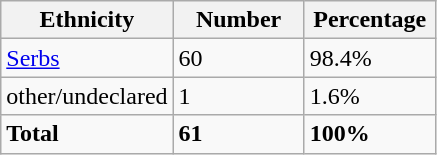<table class="wikitable">
<tr>
<th width="100px">Ethnicity</th>
<th width="80px">Number</th>
<th width="80px">Percentage</th>
</tr>
<tr>
<td><a href='#'>Serbs</a></td>
<td>60</td>
<td>98.4%</td>
</tr>
<tr>
<td>other/undeclared</td>
<td>1</td>
<td>1.6%</td>
</tr>
<tr>
<td><strong>Total</strong></td>
<td><strong>61</strong></td>
<td><strong>100%</strong></td>
</tr>
</table>
